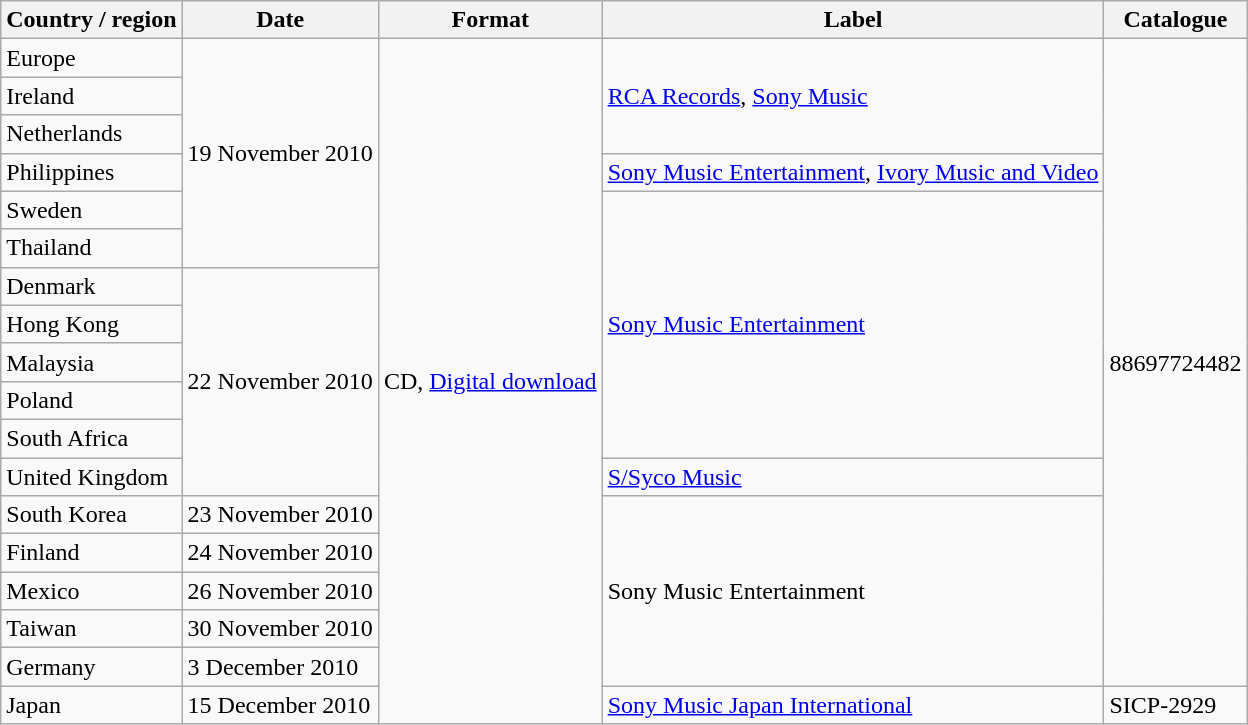<table class="wikitable">
<tr>
<th>Country / region</th>
<th>Date</th>
<th>Format</th>
<th>Label</th>
<th>Catalogue</th>
</tr>
<tr>
<td>Europe</td>
<td rowspan=6>19 November 2010</td>
<td rowspan=18>CD, <a href='#'>Digital download</a></td>
<td rowspan=3><a href='#'>RCA Records</a>, <a href='#'>Sony Music</a></td>
<td rowspan=17>88697724482</td>
</tr>
<tr>
<td>Ireland</td>
</tr>
<tr>
<td>Netherlands</td>
</tr>
<tr>
<td>Philippines</td>
<td><a href='#'>Sony Music Entertainment</a>, <a href='#'>Ivory Music and Video</a></td>
</tr>
<tr>
<td>Sweden</td>
<td rowspan=7><a href='#'>Sony Music Entertainment</a></td>
</tr>
<tr>
<td>Thailand</td>
</tr>
<tr>
<td>Denmark</td>
<td rowspan=6>22 November 2010</td>
</tr>
<tr>
<td>Hong Kong</td>
</tr>
<tr>
<td>Malaysia</td>
</tr>
<tr>
<td>Poland</td>
</tr>
<tr>
<td>South Africa</td>
</tr>
<tr>
<td>United Kingdom</td>
<td><a href='#'>S/Syco Music</a></td>
</tr>
<tr>
<td>South Korea</td>
<td>23 November 2010</td>
<td rowspan=5>Sony Music Entertainment</td>
</tr>
<tr>
<td>Finland</td>
<td>24 November 2010</td>
</tr>
<tr>
<td>Mexico</td>
<td>26 November 2010</td>
</tr>
<tr>
<td>Taiwan</td>
<td>30 November 2010</td>
</tr>
<tr>
<td>Germany</td>
<td>3 December 2010</td>
</tr>
<tr>
<td>Japan</td>
<td>15 December 2010</td>
<td><a href='#'>Sony Music Japan International</a></td>
<td>SICP-2929</td>
</tr>
</table>
